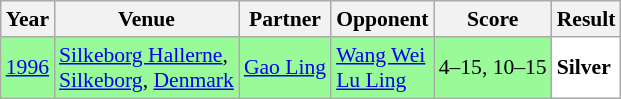<table class="sortable wikitable" style="font-size: 90%;">
<tr>
<th>Year</th>
<th>Venue</th>
<th>Partner</th>
<th>Opponent</th>
<th>Score</th>
<th>Result</th>
</tr>
<tr style="background:#98FB98">
<td align="center"><a href='#'>1996</a></td>
<td align="left"><a href='#'>Silkeborg Hallerne</a>,<br><a href='#'>Silkeborg</a>, <a href='#'>Denmark</a></td>
<td align="left"> <a href='#'>Gao Ling</a></td>
<td align="left"> <a href='#'>Wang Wei</a> <br>  <a href='#'>Lu Ling</a></td>
<td align="left">4–15, 10–15</td>
<td style="text-align:left; background:white"> <strong>Silver</strong></td>
</tr>
</table>
